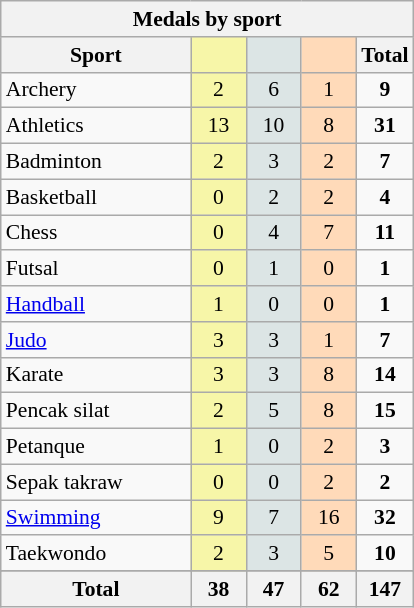<table class="wikitable" style="font-size:90%; text-align:center;">
<tr>
<th colspan="5">Medals by sport</th>
</tr>
<tr>
<th width="120"><strong>Sport</strong></th>
<th width="30" style="background:#F7F6A8;"></th>
<th width="30" style="background:#DCE5E5;"></th>
<th width="30" style="background:#FFDAB9;"></th>
<th width="30"><strong>Total</strong></th>
</tr>
<tr>
<td align="left">Archery</td>
<td style="background:#F7F6A8;">2</td>
<td style="background:#DCE5E5;">6</td>
<td style="background:#FFDAB9;">1</td>
<td><strong>9</strong></td>
</tr>
<tr>
<td align=left>Athletics</td>
<td style="background:#F7F6A8;">13</td>
<td style="background:#DCE5E5;">10</td>
<td style="background:#FFDAB9;">8</td>
<td><strong>31</strong></td>
</tr>
<tr>
<td align=left>Badminton</td>
<td style="background:#F7F6A8;">2</td>
<td style="background:#DCE5E5;">3</td>
<td style="background:#FFDAB9;">2</td>
<td><strong>7</strong></td>
</tr>
<tr>
<td align=left>Basketball</td>
<td style="background:#F7F6A8;">0</td>
<td style="background:#DCE5E5;">2</td>
<td style="background:#FFDAB9;">2</td>
<td><strong>4</strong></td>
</tr>
<tr>
<td align=left>Chess</td>
<td style="background:#F7F6A8;">0</td>
<td style="background:#DCE5E5;">4</td>
<td style="background:#FFDAB9;">7</td>
<td><strong>11</strong></td>
</tr>
<tr>
<td align=left>Futsal</td>
<td style="background:#F7F6A8;">0</td>
<td style="background:#DCE5E5;">1</td>
<td style="background:#FFDAB9;">0</td>
<td><strong>1</strong></td>
</tr>
<tr>
<td align=left><a href='#'>Handball</a></td>
<td style="background:#F7F6A8;">1</td>
<td style="background:#DCE5E5;">0</td>
<td style="background:#FFDAB9;">0</td>
<td><strong>1</strong></td>
</tr>
<tr>
<td align=left><a href='#'>Judo</a></td>
<td style="background:#F7F6A8;">3</td>
<td style="background:#DCE5E5;">3</td>
<td style="background:#FFDAB9;">1</td>
<td><strong>7</strong></td>
</tr>
<tr>
<td align="left">Karate</td>
<td style="background:#F7F6A8;">3</td>
<td style="background:#DCE5E5;">3</td>
<td style="background:#FFDAB9;">8</td>
<td><strong>14</strong></td>
</tr>
<tr>
<td align="left">Pencak silat</td>
<td style="background:#F7F6A8;">2</td>
<td style="background:#DCE5E5;">5</td>
<td style="background:#FFDAB9;">8</td>
<td><strong>15</strong></td>
</tr>
<tr>
<td align=left>Petanque</td>
<td style="background:#F7F6A8;">1</td>
<td style="background:#DCE5E5;">0</td>
<td style="background:#FFDAB9;">2</td>
<td><strong>3</strong></td>
</tr>
<tr>
<td align=left>Sepak takraw</td>
<td style="background:#F7F6A8;">0</td>
<td style="background:#DCE5E5;">0</td>
<td style="background:#FFDAB9;">2</td>
<td><strong>2</strong></td>
</tr>
<tr>
<td align=left><a href='#'>Swimming</a></td>
<td style="background:#F7F6A8;">9</td>
<td style="background:#DCE5E5;">7</td>
<td style="background:#FFDAB9;">16</td>
<td><strong>32</strong></td>
</tr>
<tr>
<td align=left>Taekwondo</td>
<td style="background:#F7F6A8;">2</td>
<td style="background:#DCE5E5;">3</td>
<td style="background:#FFDAB9;">5</td>
<td><strong>10</strong></td>
</tr>
<tr>
</tr>
<tr class="sortbottom">
<th>Total</th>
<th>38</th>
<th>47</th>
<th>62</th>
<th>147</th>
</tr>
</table>
